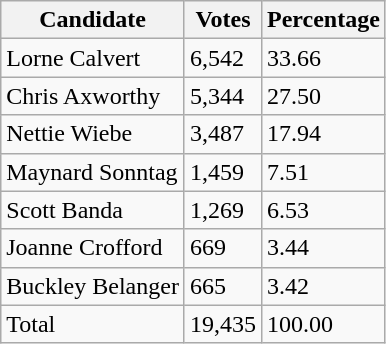<table class="wikitable">
<tr>
<th>Candidate</th>
<th>Votes</th>
<th>Percentage</th>
</tr>
<tr>
<td>Lorne Calvert</td>
<td>6,542</td>
<td>33.66</td>
</tr>
<tr>
<td>Chris Axworthy</td>
<td>5,344</td>
<td>27.50</td>
</tr>
<tr>
<td>Nettie Wiebe</td>
<td>3,487</td>
<td>17.94</td>
</tr>
<tr>
<td>Maynard Sonntag</td>
<td>1,459</td>
<td>7.51</td>
</tr>
<tr>
<td>Scott Banda</td>
<td>1,269</td>
<td>6.53</td>
</tr>
<tr>
<td>Joanne Crofford</td>
<td>669</td>
<td>3.44</td>
</tr>
<tr>
<td>Buckley Belanger</td>
<td>665</td>
<td>3.42</td>
</tr>
<tr>
<td>Total</td>
<td>19,435</td>
<td>100.00</td>
</tr>
</table>
